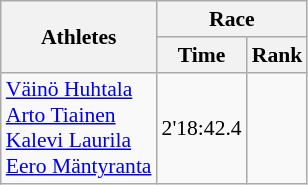<table class="wikitable" border="1" style="font-size:90%">
<tr>
<th rowspan=2>Athletes</th>
<th colspan=2>Race</th>
</tr>
<tr>
<th>Time</th>
<th>Rank</th>
</tr>
<tr>
<td><a href='#'>Väinö Huhtala</a><br><a href='#'>Arto Tiainen</a><br><a href='#'>Kalevi Laurila</a><br><a href='#'>Eero Mäntyranta</a></td>
<td align=center>2'18:42.4</td>
<td align=center></td>
</tr>
</table>
